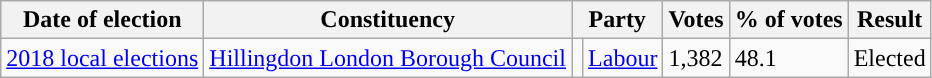<table class="wikitable">
<tr>
<th>Date of election</th>
<th>Constituency</th>
<th colspan="2">Party</th>
<th>Votes</th>
<th>% of votes</th>
<th>Result</th>
</tr>
<tr>
<td><a href='#'>2018 local elections</a></td>
<td><a href='#'>Hillingdon London Borough Council</a></td>
<td style="background-color: "></td>
<td><a href='#'>Labour</a></td>
<td>1,382</td>
<td>48.1</td>
<td>Elected</td>
</tr>
</table>
